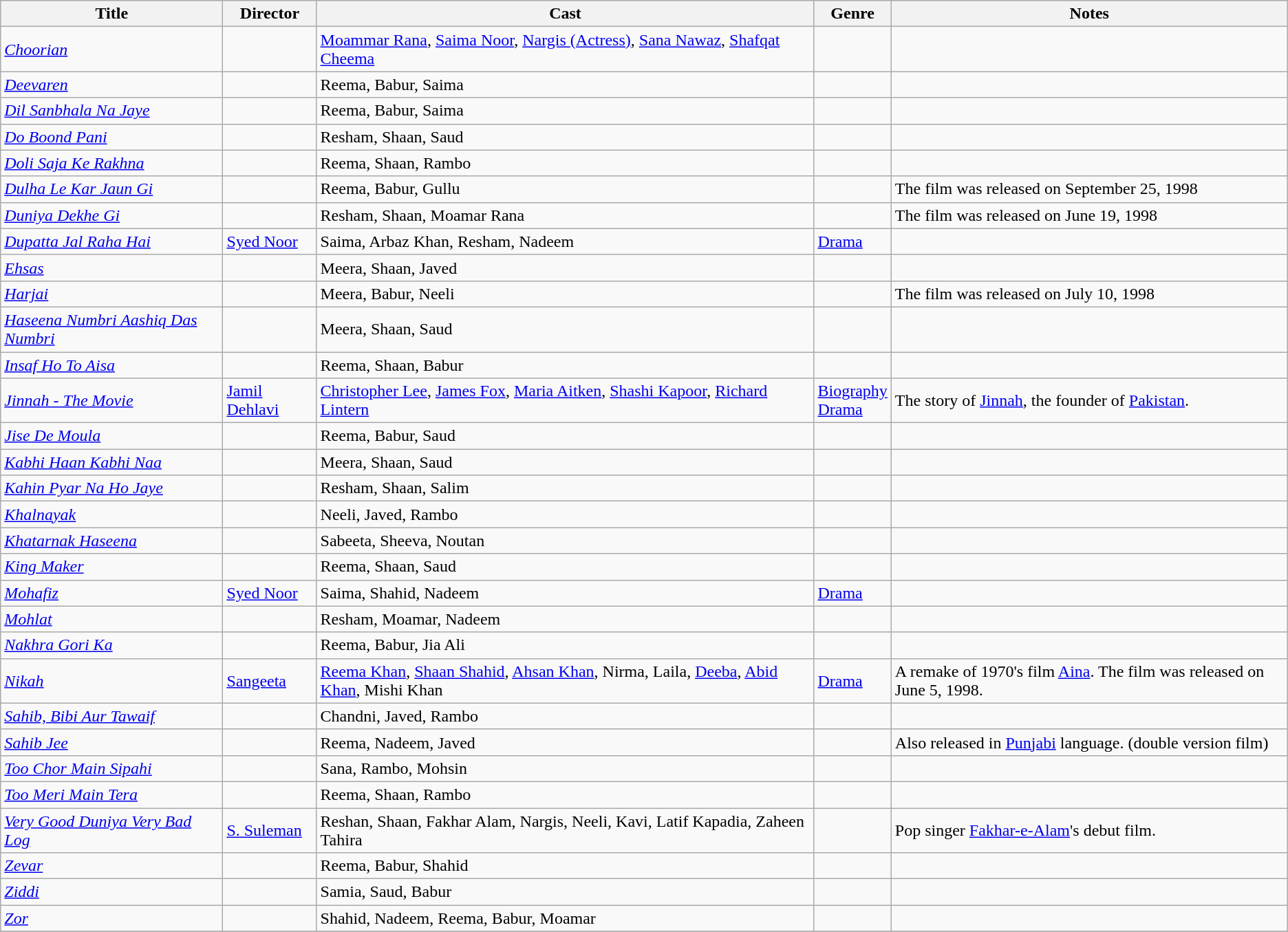<table class="wikitable">
<tr>
<th>Title</th>
<th>Director</th>
<th>Cast</th>
<th>Genre</th>
<th>Notes</th>
</tr>
<tr>
<td><em><a href='#'>Choorian</a></em></td>
<td></td>
<td><a href='#'>Moammar Rana</a>, <a href='#'>Saima Noor</a>, <a href='#'>Nargis (Actress)</a>, <a href='#'>Sana Nawaz</a>, <a href='#'>Shafqat Cheema</a></td>
<td></td>
<td></td>
</tr>
<tr>
<td><em><a href='#'>Deevaren</a></em></td>
<td></td>
<td>Reema, Babur, Saima</td>
<td></td>
<td></td>
</tr>
<tr>
<td><em><a href='#'>Dil Sanbhala Na Jaye</a></em></td>
<td></td>
<td>Reema, Babur, Saima</td>
<td></td>
<td></td>
</tr>
<tr>
<td><em><a href='#'>Do Boond Pani</a></em></td>
<td></td>
<td>Resham, Shaan, Saud</td>
<td></td>
<td></td>
</tr>
<tr>
<td><em><a href='#'>Doli Saja Ke Rakhna</a></em></td>
<td></td>
<td>Reema, Shaan, Rambo</td>
<td></td>
<td></td>
</tr>
<tr>
<td><em><a href='#'>Dulha Le Kar Jaun Gi</a></em></td>
<td></td>
<td>Reema, Babur, Gullu</td>
<td></td>
<td>The film was released on September 25, 1998</td>
</tr>
<tr>
<td><em><a href='#'>Duniya Dekhe Gi</a></em></td>
<td></td>
<td>Resham, Shaan, Moamar Rana</td>
<td></td>
<td>The film was released on June 19, 1998</td>
</tr>
<tr>
<td><em><a href='#'>Dupatta Jal Raha Hai</a></em></td>
<td><a href='#'>Syed Noor</a></td>
<td>Saima, Arbaz Khan, Resham, Nadeem</td>
<td><a href='#'>Drama</a></td>
<td></td>
</tr>
<tr>
<td><em><a href='#'>Ehsas</a></em></td>
<td></td>
<td>Meera, Shaan, Javed</td>
<td></td>
<td></td>
</tr>
<tr>
<td><em><a href='#'>Harjai</a></em></td>
<td></td>
<td>Meera, Babur, Neeli</td>
<td></td>
<td>The film was released on July 10, 1998</td>
</tr>
<tr>
<td><em><a href='#'>Haseena Numbri Aashiq Das Numbri</a></em></td>
<td></td>
<td>Meera, Shaan, Saud</td>
<td></td>
<td></td>
</tr>
<tr>
<td><em><a href='#'>Insaf Ho To Aisa</a></em></td>
<td></td>
<td>Reema, Shaan, Babur</td>
<td></td>
<td></td>
</tr>
<tr>
<td><em><a href='#'>Jinnah - The Movie</a></em></td>
<td><a href='#'>Jamil Dehlavi</a></td>
<td><a href='#'>Christopher Lee</a>, <a href='#'>James Fox</a>, <a href='#'>Maria Aitken</a>, <a href='#'>Shashi Kapoor</a>, <a href='#'>Richard Lintern</a></td>
<td><a href='#'>Biography</a> <br> <a href='#'>Drama</a></td>
<td>The story of <a href='#'>Jinnah</a>, the founder of <a href='#'>Pakistan</a>.</td>
</tr>
<tr>
<td><em><a href='#'>Jise De Moula</a></em></td>
<td></td>
<td>Reema, Babur, Saud</td>
<td></td>
<td></td>
</tr>
<tr>
<td><em><a href='#'>Kabhi Haan Kabhi Naa</a></em></td>
<td></td>
<td>Meera, Shaan, Saud</td>
<td></td>
<td></td>
</tr>
<tr>
<td><em><a href='#'>Kahin Pyar Na Ho Jaye</a></em></td>
<td></td>
<td>Resham, Shaan, Salim</td>
<td></td>
<td></td>
</tr>
<tr>
<td><em><a href='#'>Khalnayak</a></em></td>
<td></td>
<td>Neeli, Javed, Rambo</td>
<td></td>
<td></td>
</tr>
<tr>
<td><em><a href='#'>Khatarnak Haseena</a></em></td>
<td></td>
<td>Sabeeta, Sheeva, Noutan</td>
<td></td>
<td></td>
</tr>
<tr>
<td><em><a href='#'>King Maker</a></em></td>
<td></td>
<td>Reema, Shaan, Saud</td>
<td></td>
<td></td>
</tr>
<tr>
<td><em><a href='#'>Mohafiz</a></em></td>
<td><a href='#'>Syed Noor</a></td>
<td>Saima, Shahid, Nadeem</td>
<td><a href='#'>Drama</a></td>
<td></td>
</tr>
<tr>
<td><em><a href='#'>Mohlat</a></em></td>
<td></td>
<td>Resham, Moamar, Nadeem</td>
<td></td>
<td></td>
</tr>
<tr>
<td><em><a href='#'>Nakhra Gori Ka</a></em></td>
<td></td>
<td>Reema, Babur, Jia Ali</td>
<td></td>
<td></td>
</tr>
<tr>
<td><em><a href='#'>Nikah</a></em></td>
<td><a href='#'>Sangeeta</a></td>
<td><a href='#'>Reema Khan</a>, <a href='#'>Shaan Shahid</a>, <a href='#'>Ahsan Khan</a>, Nirma, Laila, <a href='#'>Deeba</a>, <a href='#'>Abid Khan</a>, Mishi Khan</td>
<td><a href='#'>Drama</a></td>
<td>A remake of 1970's film <a href='#'>Aina</a>. The film was released on June 5, 1998.</td>
</tr>
<tr>
<td><em><a href='#'>Sahib, Bibi Aur Tawaif</a></em></td>
<td></td>
<td>Chandni, Javed, Rambo</td>
<td></td>
<td></td>
</tr>
<tr>
<td><em><a href='#'>Sahib Jee</a></em></td>
<td></td>
<td>Reema, Nadeem, Javed</td>
<td></td>
<td>Also released in <a href='#'>Punjabi</a> language. (double version film)</td>
</tr>
<tr>
<td><em><a href='#'>Too Chor Main Sipahi</a></em></td>
<td></td>
<td>Sana, Rambo, Mohsin</td>
<td></td>
<td></td>
</tr>
<tr>
<td><em><a href='#'>Too Meri Main Tera</a></em></td>
<td></td>
<td>Reema, Shaan, Rambo</td>
<td></td>
<td></td>
</tr>
<tr>
<td><em><a href='#'>Very Good Duniya Very Bad Log</a></em></td>
<td><a href='#'>S. Suleman</a></td>
<td>Reshan, Shaan, Fakhar Alam, Nargis, Neeli, Kavi, Latif Kapadia, Zaheen Tahira</td>
<td></td>
<td>Pop singer <a href='#'>Fakhar-e-Alam</a>'s debut film.</td>
</tr>
<tr>
<td><em><a href='#'>Zevar</a></em></td>
<td></td>
<td>Reema, Babur, Shahid</td>
<td></td>
<td></td>
</tr>
<tr>
<td><em><a href='#'>Ziddi</a></em></td>
<td></td>
<td>Samia, Saud, Babur</td>
<td></td>
<td></td>
</tr>
<tr>
<td><em><a href='#'>Zor</a></em></td>
<td></td>
<td>Shahid, Nadeem, Reema, Babur, Moamar</td>
<td></td>
<td></td>
</tr>
<tr>
</tr>
</table>
